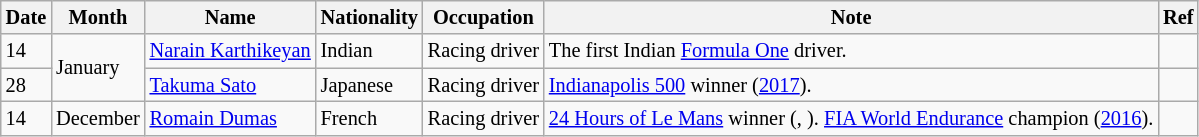<table class="wikitable" style="font-size:85%;">
<tr>
<th>Date</th>
<th>Month</th>
<th>Name</th>
<th>Nationality</th>
<th>Occupation</th>
<th>Note</th>
<th>Ref</th>
</tr>
<tr>
<td>14</td>
<td rowspan=2>January</td>
<td><a href='#'>Narain Karthikeyan</a></td>
<td>Indian</td>
<td>Racing driver</td>
<td>The first Indian <a href='#'>Formula One</a> driver.</td>
<td></td>
</tr>
<tr>
<td>28</td>
<td><a href='#'>Takuma Sato</a></td>
<td>Japanese</td>
<td>Racing driver</td>
<td><a href='#'>Indianapolis 500</a> winner (<a href='#'>2017</a>).</td>
<td></td>
</tr>
<tr>
<td>14</td>
<td>December</td>
<td><a href='#'>Romain Dumas</a></td>
<td>French</td>
<td>Racing driver</td>
<td><a href='#'>24 Hours of Le Mans</a> winner (, ). <a href='#'>FIA World Endurance</a> champion (<a href='#'>2016</a>).</td>
<td></td>
</tr>
</table>
